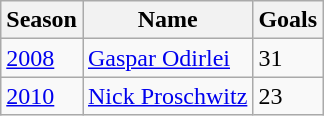<table class="wikitable">
<tr>
<th>Season</th>
<th>Name</th>
<th>Goals</th>
</tr>
<tr>
<td><a href='#'>2008</a></td>
<td> <a href='#'>Gaspar Odirlei</a></td>
<td>31</td>
</tr>
<tr>
<td><a href='#'>2010</a></td>
<td> <a href='#'>Nick Proschwitz</a></td>
<td>23</td>
</tr>
</table>
